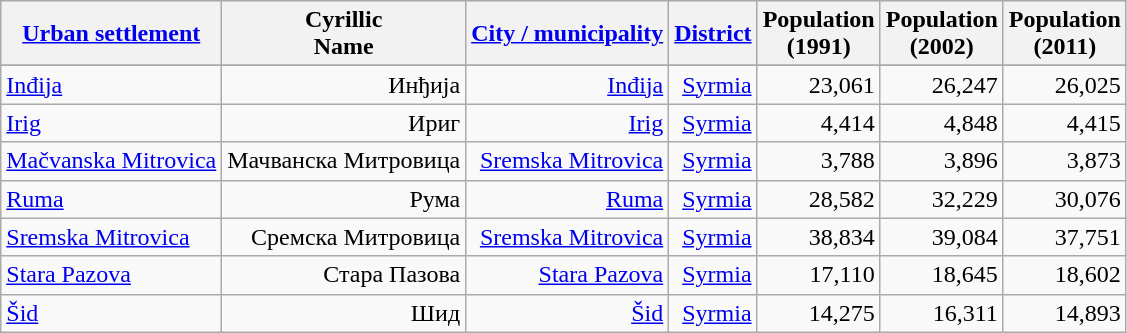<table class="wikitable" style="text-align: right;">
<tr bgcolor="#e0e0e0">
<th rowspan="1"><a href='#'>Urban settlement</a></th>
<th colspan="1">Cyrillic<br>Name</th>
<th colspan="1"><a href='#'>City / municipality</a></th>
<th colspan="1"><a href='#'>District</a></th>
<th colspan="1">Population<br>(1991)</th>
<th colspan="1">Population<br>(2002)</th>
<th colspan="1">Population<br>(2011)</th>
</tr>
<tr bgcolor="#e0e0e0">
</tr>
<tr>
<td align="left"><a href='#'>Inđija</a></td>
<td>Инђија</td>
<td><a href='#'>Inđija</a></td>
<td><a href='#'>Syrmia</a></td>
<td>23,061</td>
<td>26,247</td>
<td>26,025</td>
</tr>
<tr>
<td align="left"><a href='#'>Irig</a></td>
<td>Ириг</td>
<td><a href='#'>Irig</a></td>
<td><a href='#'>Syrmia</a></td>
<td>4,414</td>
<td>4,848</td>
<td>4,415</td>
</tr>
<tr>
<td align="left"><a href='#'>Mačvanska Mitrovica</a></td>
<td>Мачванска Митровица</td>
<td><a href='#'>Sremska Mitrovica</a></td>
<td><a href='#'>Syrmia</a></td>
<td>3,788</td>
<td>3,896</td>
<td>3,873</td>
</tr>
<tr>
<td align="left"><a href='#'>Ruma</a></td>
<td>Рума</td>
<td><a href='#'>Ruma</a></td>
<td><a href='#'>Syrmia</a></td>
<td>28,582</td>
<td>32,229</td>
<td>30,076</td>
</tr>
<tr>
<td align="left"><a href='#'>Sremska Mitrovica</a></td>
<td>Сремска Митровица</td>
<td><a href='#'>Sremska Mitrovica</a></td>
<td><a href='#'>Syrmia</a></td>
<td>38,834</td>
<td>39,084</td>
<td>37,751</td>
</tr>
<tr>
<td align="left"><a href='#'>Stara Pazova</a></td>
<td>Стара Пазова</td>
<td><a href='#'>Stara Pazova</a></td>
<td><a href='#'>Syrmia</a></td>
<td>17,110</td>
<td>18,645</td>
<td>18,602</td>
</tr>
<tr>
<td align="left"><a href='#'>Šid</a></td>
<td>Шид</td>
<td><a href='#'>Šid</a></td>
<td><a href='#'>Syrmia</a></td>
<td>14,275</td>
<td>16,311</td>
<td>14,893</td>
</tr>
</table>
